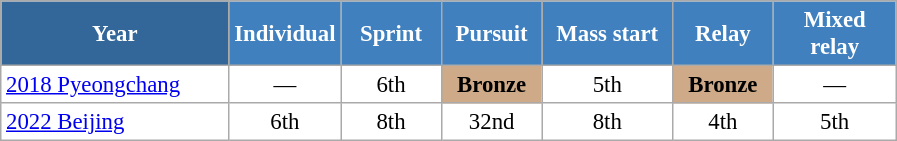<table class="wikitable" style="font-size:95%; text-align:center; border:grey solid 1px; border-collapse:collapse; background:#ffffff;">
<tr>
<th style="background-color:#369; color:white;    width:145px;">Year</th>
<th style="background-color:#4180be; color:white; width:65px;">Individual</th>
<th style="background-color:#4180be; color:white; width:60px;">Sprint</th>
<th style="background-color:#4180be; color:white; width:60px;">Pursuit</th>
<th style="background-color:#4180be; color:white; width:80px;">Mass start</th>
<th style="background-color:#4180be; color:white; width:60px;">Relay</th>
<th style="background-color:#4180be; color:white; width:75px;">Mixed relay</th>
</tr>
<tr>
<td align=left> <a href='#'>2018 Pyeongchang</a></td>
<td>—</td>
<td>6th</td>
<td style="background:#cfaa88;"><strong>Bronze</strong></td>
<td>5th</td>
<td style="background:#cfaa88;"><strong>Bronze</strong></td>
<td>—</td>
</tr>
<tr>
<td align=left> <a href='#'>2022 Beijing</a></td>
<td>6th</td>
<td>8th</td>
<td>32nd</td>
<td>8th</td>
<td>4th</td>
<td>5th</td>
</tr>
</table>
